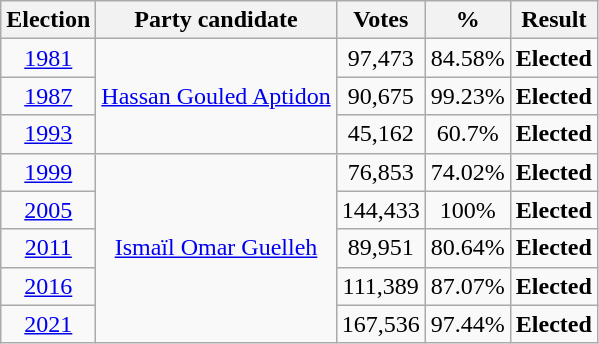<table class=wikitable style=text-align:center>
<tr>
<th>Election</th>
<th>Party candidate</th>
<th>Votes</th>
<th><strong>%</strong></th>
<th>Result</th>
</tr>
<tr>
<td><a href='#'>1981</a></td>
<td rowspan="3"><a href='#'>Hassan Gouled Aptidon</a></td>
<td>97,473</td>
<td>84.58%</td>
<td><strong>Elected</strong> </td>
</tr>
<tr>
<td><a href='#'>1987</a></td>
<td>90,675</td>
<td>99.23%</td>
<td><strong>Elected</strong> </td>
</tr>
<tr>
<td><a href='#'>1993</a></td>
<td>45,162</td>
<td>60.7%</td>
<td><strong>Elected</strong> </td>
</tr>
<tr>
<td><a href='#'>1999</a></td>
<td rowspan="5"><a href='#'>Ismaïl Omar Guelleh</a></td>
<td>76,853</td>
<td>74.02%</td>
<td><strong>Elected</strong> </td>
</tr>
<tr>
<td><a href='#'>2005</a></td>
<td>144,433</td>
<td>100%</td>
<td><strong>Elected</strong> </td>
</tr>
<tr>
<td><a href='#'>2011</a></td>
<td>89,951</td>
<td>80.64%</td>
<td><strong>Elected</strong> </td>
</tr>
<tr>
<td><a href='#'>2016</a></td>
<td>111,389</td>
<td>87.07%</td>
<td><strong>Elected</strong> </td>
</tr>
<tr>
<td><a href='#'>2021</a></td>
<td>167,536</td>
<td>97.44%</td>
<td><strong>Elected</strong> </td>
</tr>
</table>
